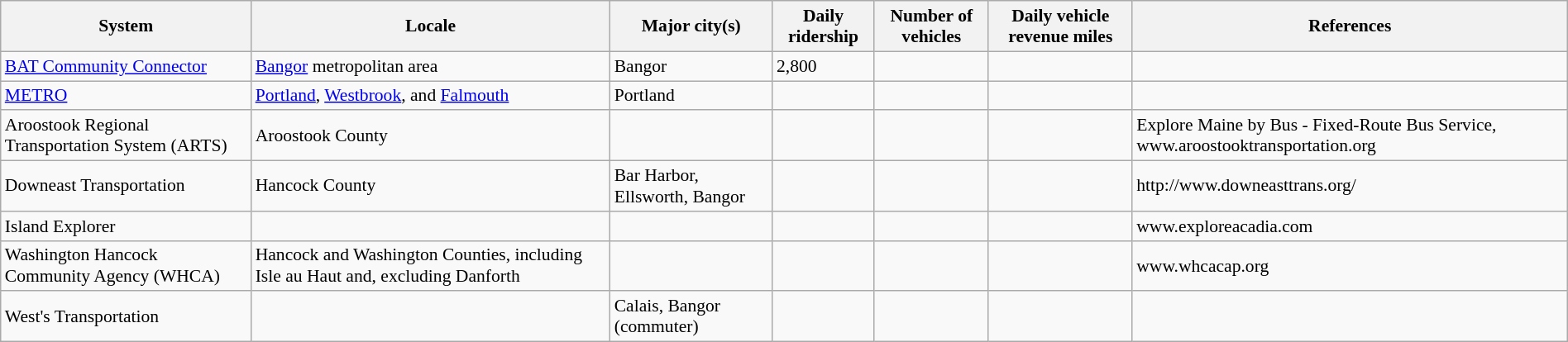<table class="wikitable sortable" style="font-size: 90%; width: 100%">
<tr>
<th>System</th>
<th>Locale</th>
<th>Major city(s)</th>
<th>Daily ridership</th>
<th>Number of vehicles</th>
<th>Daily vehicle revenue miles</th>
<th>References</th>
</tr>
<tr>
<td><a href='#'>BAT Community Connector</a></td>
<td><a href='#'>Bangor</a> metropolitan area</td>
<td>Bangor</td>
<td>2,800</td>
<td></td>
<td></td>
<td></td>
</tr>
<tr>
<td><a href='#'>METRO</a></td>
<td><a href='#'>Portland</a>, <a href='#'>Westbrook</a>, and <a href='#'>Falmouth</a></td>
<td>Portland</td>
<td></td>
<td></td>
<td></td>
<td></td>
</tr>
<tr>
<td>Aroostook Regional Transportation System (ARTS)</td>
<td>Aroostook County</td>
<td></td>
<td></td>
<td></td>
<td></td>
<td>Explore Maine by Bus - Fixed-Route Bus Service,  www.aroostooktransportation.org</td>
</tr>
<tr>
<td>Downeast Transportation</td>
<td>Hancock County</td>
<td>Bar Harbor, Ellsworth, Bangor</td>
<td></td>
<td></td>
<td></td>
<td>http://www.downeasttrans.org/</td>
</tr>
<tr>
<td>Island Explorer</td>
<td></td>
<td></td>
<td></td>
<td></td>
<td></td>
<td>www.exploreacadia.com</td>
</tr>
<tr>
<td>Washington Hancock Community Agency (WHCA)</td>
<td>Hancock and Washington Counties, including Isle au Haut and, excluding Danforth</td>
<td></td>
<td></td>
<td></td>
<td></td>
<td>www.whcacap.org</td>
</tr>
<tr>
<td>West's Transportation</td>
<td></td>
<td>Calais, Bangor (commuter)</td>
<td></td>
<td></td>
<td></td>
<td></td>
</tr>
</table>
